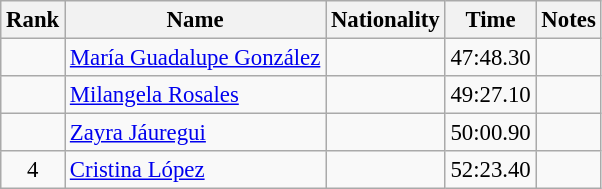<table class="wikitable sortable" style="text-align:center;font-size:95%">
<tr>
<th>Rank</th>
<th>Name</th>
<th>Nationality</th>
<th>Time</th>
<th>Notes</th>
</tr>
<tr>
<td></td>
<td align=left><a href='#'>María Guadalupe González</a></td>
<td align=left></td>
<td>47:48.30</td>
<td></td>
</tr>
<tr>
<td></td>
<td align=left><a href='#'>Milangela Rosales</a></td>
<td align=left></td>
<td>49:27.10</td>
<td></td>
</tr>
<tr>
<td></td>
<td align=left><a href='#'>Zayra Jáuregui</a></td>
<td align=left></td>
<td>50:00.90</td>
<td></td>
</tr>
<tr>
<td>4</td>
<td align=left><a href='#'>Cristina López</a></td>
<td align=left></td>
<td>52:23.40</td>
<td></td>
</tr>
</table>
